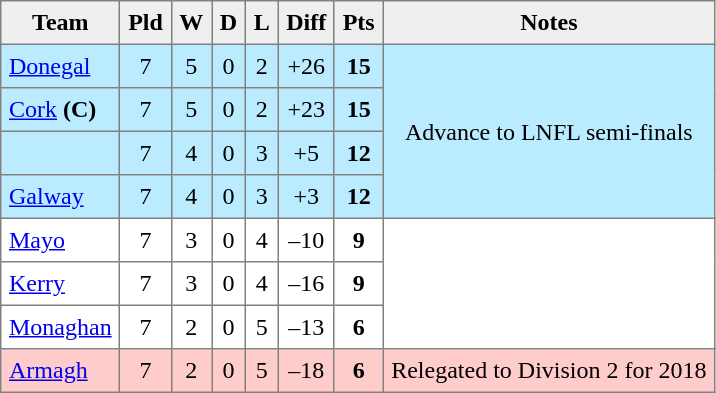<table style=border-collapse:collapse border=1 cellspacing=0 cellpadding=5>
<tr align=center bgcolor=#efefef>
<th>Team</th>
<th>Pld</th>
<th>W</th>
<th>D</th>
<th>L</th>
<th>Diff</th>
<th>Pts</th>
<th>Notes</th>
</tr>
<tr align=center style="background:#BBEBFF">
<td style="text-align:left;"> <a href='#'>Donegal</a></td>
<td>7</td>
<td>5</td>
<td>0</td>
<td>2</td>
<td>+26</td>
<td><strong>15</strong></td>
<td rowspan=4>Advance to LNFL semi-finals</td>
</tr>
<tr align=center style="background:#BBEBFF;">
<td style="text-align:left;"> <a href='#'>Cork</a> <strong>(C)</strong></td>
<td>7</td>
<td>5</td>
<td>0</td>
<td>2</td>
<td>+23</td>
<td><strong>15</strong></td>
</tr>
<tr align=center style="background:#BBEBFF;">
<td style="text-align:left;"> </td>
<td>7</td>
<td>4</td>
<td>0</td>
<td>3</td>
<td>+5</td>
<td><strong>12</strong></td>
</tr>
<tr align=center style="background:#BBEBFF;">
<td style="text-align:left;"> <a href='#'>Galway</a></td>
<td>7</td>
<td>4</td>
<td>0</td>
<td>3</td>
<td>+3</td>
<td><strong>12</strong></td>
</tr>
<tr align=center style="background:#FFFFFF;">
<td style="text-align:left;"> <a href='#'>Mayo</a></td>
<td>7</td>
<td>3</td>
<td>0</td>
<td>4</td>
<td>–10</td>
<td><strong>9</strong></td>
</tr>
<tr align=center style="background:#FFFFFF;">
<td style="text-align:left;"> <a href='#'>Kerry</a></td>
<td>7</td>
<td>3</td>
<td>0</td>
<td>4</td>
<td>–16</td>
<td><strong>9</strong></td>
</tr>
<tr align=center style="background:#FFFFFF;">
<td style="text-align:left;"> <a href='#'>Monaghan</a></td>
<td>7</td>
<td>2</td>
<td>0</td>
<td>5</td>
<td>–13</td>
<td><strong>6</strong></td>
</tr>
<tr align=center style="background:#FFCCCC;">
<td style="text-align:left;"> <a href='#'>Armagh</a></td>
<td>7</td>
<td>2</td>
<td>0</td>
<td>5</td>
<td>–18</td>
<td><strong>6</strong></td>
<td>Relegated to Division 2 for 2018</td>
</tr>
</table>
